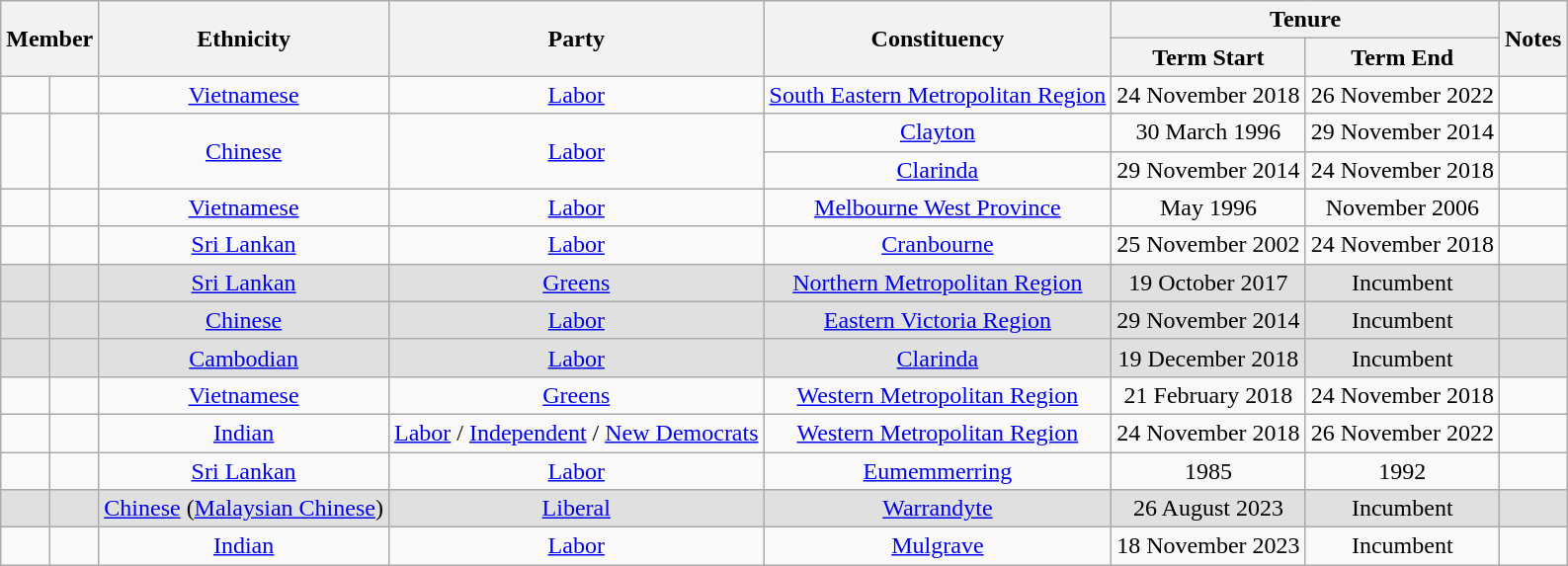<table class="wikitable sortable plainrowheaders" style="text-align: center;">
<tr>
<th colspan="2" rowspan="2" class="unsortable">Member</th>
<th rowspan="2">Ethnicity</th>
<th rowspan="2">Party</th>
<th rowspan="2">Constituency</th>
<th colspan="2">Tenure</th>
<th rowspan="2">Notes</th>
</tr>
<tr>
<th>Term Start</th>
<th>Term End</th>
</tr>
<tr>
<td></td>
<td><strong></strong><br></td>
<td><a href='#'>Vietnamese</a></td>
<td><a href='#'>Labor</a></td>
<td><a href='#'>South Eastern Metropolitan Region</a></td>
<td>24 November 2018</td>
<td>26 November 2022</td>
<td></td>
</tr>
<tr>
<td rowspan="2"></td>
<td rowspan="2"><strong></strong><br></td>
<td rowspan="2"><a href='#'>Chinese</a></td>
<td rowspan="2"><a href='#'>Labor</a></td>
<td><a href='#'>Clayton</a></td>
<td>30 March 1996</td>
<td>29 November 2014</td>
<td></td>
</tr>
<tr>
<td><a href='#'>Clarinda</a></td>
<td>29 November 2014</td>
<td>24 November 2018</td>
<td></td>
</tr>
<tr>
<td></td>
<td><strong></strong><br></td>
<td><a href='#'>Vietnamese</a></td>
<td><a href='#'>Labor</a></td>
<td><a href='#'>Melbourne West Province</a></td>
<td>May 1996</td>
<td>November 2006</td>
<td></td>
</tr>
<tr>
<td></td>
<td><strong></strong><br></td>
<td><a href='#'>Sri Lankan</a></td>
<td><a href='#'>Labor</a></td>
<td><a href='#'>Cranbourne</a></td>
<td>25 November 2002</td>
<td>24 November 2018</td>
<td></td>
</tr>
<tr style="background:#e0e0e0">
<td></td>
<td><strong></strong><br></td>
<td><a href='#'>Sri Lankan</a></td>
<td><a href='#'>Greens</a></td>
<td><a href='#'>Northern Metropolitan Region</a></td>
<td>19 October 2017</td>
<td>Incumbent</td>
<td></td>
</tr>
<tr style="background:#e0e0e0">
<td></td>
<td><strong></strong><br></td>
<td><a href='#'>Chinese</a></td>
<td><a href='#'>Labor</a></td>
<td><a href='#'>Eastern Victoria Region</a></td>
<td>29 November 2014</td>
<td>Incumbent</td>
<td></td>
</tr>
<tr style="background:#e0e0e0">
<td></td>
<td><strong></strong></td>
<td><a href='#'>Cambodian</a></td>
<td><a href='#'>Labor</a></td>
<td><a href='#'>Clarinda</a></td>
<td>19 December 2018</td>
<td>Incumbent</td>
<td></td>
</tr>
<tr>
<td></td>
<td><strong></strong><br></td>
<td><a href='#'>Vietnamese</a></td>
<td><a href='#'>Greens</a></td>
<td><a href='#'>Western Metropolitan Region</a></td>
<td>21 February 2018</td>
<td>24 November 2018</td>
<td></td>
</tr>
<tr>
<td></td>
<td><strong></strong></td>
<td><a href='#'>Indian</a></td>
<td><a href='#'>Labor</a> / <a href='#'>Independent</a> / <a href='#'>New Democrats</a></td>
<td><a href='#'>Western Metropolitan Region</a></td>
<td>24 November 2018</td>
<td>26 November 2022</td>
<td></td>
</tr>
<tr>
<td></td>
<td><strong></strong><br></td>
<td><a href='#'>Sri Lankan</a></td>
<td><a href='#'>Labor</a></td>
<td><a href='#'>Eumemmerring</a></td>
<td>1985</td>
<td>1992</td>
<td></td>
</tr>
<tr style="background:#e0e0e0">
<td></td>
<td><strong></strong></td>
<td><a href='#'>Chinese</a> (<a href='#'>Malaysian Chinese</a>)</td>
<td><a href='#'>Liberal</a></td>
<td><a href='#'>Warrandyte</a></td>
<td>26 August 2023</td>
<td>Incumbent</td>
<td></td>
</tr>
<tr>
<td></td>
<td><strong></strong><br></td>
<td><a href='#'>Indian</a></td>
<td><a href='#'>Labor</a></td>
<td><a href='#'>Mulgrave</a></td>
<td>18 November 2023</td>
<td>Incumbent</td>
<td></td>
</tr>
</table>
